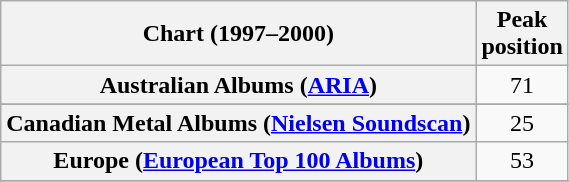<table class="wikitable sortable plainrowheaders" style="text-align:center">
<tr>
<th>Chart (1997–2000)</th>
<th>Peak<br>position</th>
</tr>
<tr>
<th scope="row">Australian Albums (<a href='#'>ARIA</a>)</th>
<td>71</td>
</tr>
<tr>
</tr>
<tr>
<th scope="row">Canadian Metal Albums (<a href='#'>Nielsen Soundscan</a>)</th>
<td>25</td>
</tr>
<tr>
<th scope="row">Europe (<a href='#'>European Top 100 Albums</a>)</th>
<td>53</td>
</tr>
<tr>
</tr>
<tr>
</tr>
<tr>
</tr>
<tr>
</tr>
<tr>
</tr>
<tr>
</tr>
</table>
